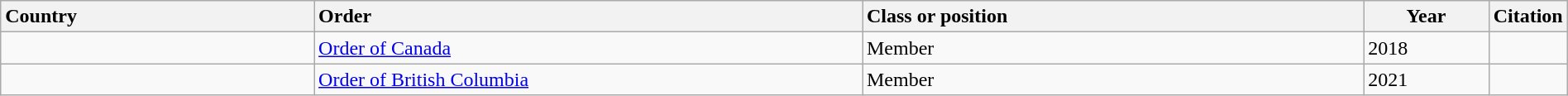<table style="width:100%;" cellpadding="0" cellspacing="0">
<tr>
<td style="width:100%; vertical-align:top;"><br><table class="wikitable" style="width:100%;">
<tr>
<th style="width:20%; text-align:left;">Country</th>
<th style="width:35%; text-align:left;">Order</th>
<th style="width:32%; text-align:left;">Class or position</th>
<th style="width:8%; text-aligh:left;">Year</th>
<th style="width:5%; text-aligh:left;">Citation</th>
</tr>
<tr>
<td></td>
<td><a href='#'>Order of Canada</a></td>
<td>Member</td>
<td>2018</td>
<td></td>
</tr>
<tr>
<td></td>
<td><a href='#'>Order of British Columbia</a></td>
<td>Member</td>
<td>2021</td>
<td></td>
</tr>
</table>
</td>
</tr>
</table>
